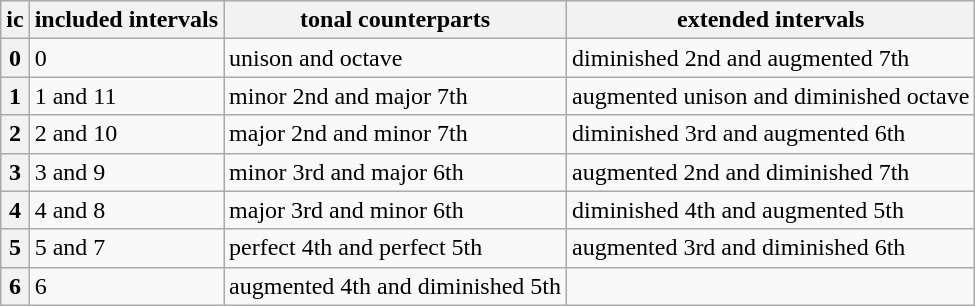<table class="wikitable">
<tr>
<th>ic</th>
<th>included intervals</th>
<th>tonal counterparts</th>
<th>extended intervals</th>
</tr>
<tr>
<th>0</th>
<td>0</td>
<td>unison and octave</td>
<td>diminished 2nd and augmented 7th</td>
</tr>
<tr>
<th>1</th>
<td>1 and 11</td>
<td>minor 2nd and major 7th</td>
<td>augmented unison and diminished octave</td>
</tr>
<tr>
<th>2</th>
<td>2 and 10</td>
<td>major 2nd and minor 7th</td>
<td>diminished 3rd and augmented 6th</td>
</tr>
<tr>
<th>3</th>
<td>3 and 9</td>
<td>minor 3rd and major 6th</td>
<td>augmented 2nd and diminished 7th</td>
</tr>
<tr>
<th>4</th>
<td>4 and 8</td>
<td>major 3rd and minor 6th</td>
<td>diminished 4th and augmented 5th</td>
</tr>
<tr>
<th>5</th>
<td>5 and 7</td>
<td>perfect 4th and perfect 5th</td>
<td>augmented 3rd and diminished 6th</td>
</tr>
<tr>
<th>6</th>
<td>6</td>
<td>augmented 4th and diminished 5th</td>
<td></td>
</tr>
</table>
